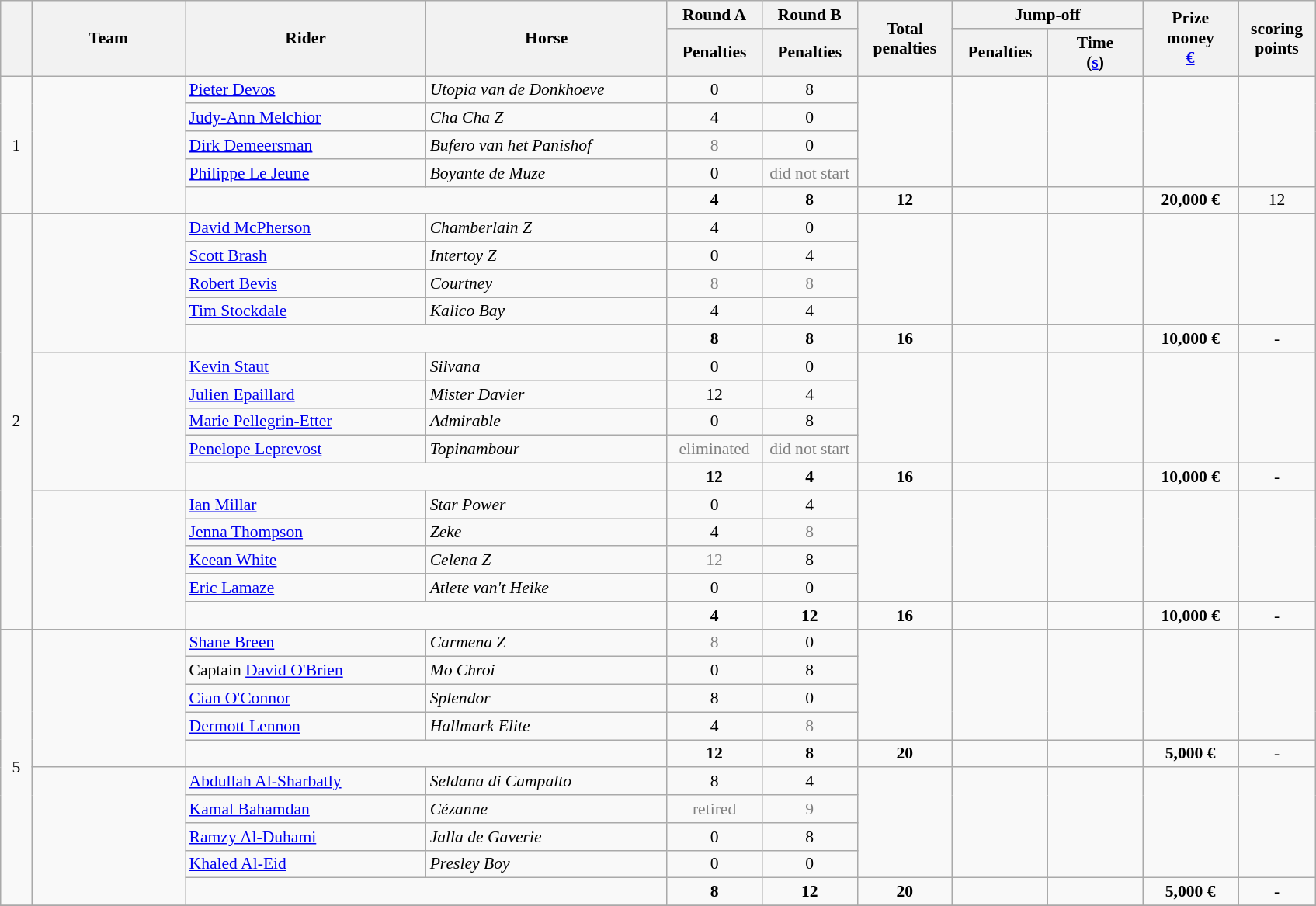<table class="wikitable" style="font-size: 90%">
<tr>
<th rowspan=2 width=20></th>
<th rowspan=2 width=125>Team</th>
<th rowspan=2 width=200>Rider</th>
<th rowspan=2 width=200>Horse</th>
<th>Round A</th>
<th>Round B</th>
<th rowspan=2 width=75>Total penalties</th>
<th colspan=2>Jump-off</th>
<th rowspan=2 width=75>Prize money<br><a href='#'>€</a></th>
<th rowspan=2 width=60>scoring<br>points</th>
</tr>
<tr>
<th width=75>Penalties</th>
<th width=75>Penalties</th>
<th width=75>Penalties</th>
<th width=75>Time<br>(<a href='#'>s</a>)</th>
</tr>
<tr>
<td rowspan=5 align=center>1</td>
<td rowspan=5></td>
<td><a href='#'>Pieter Devos</a></td>
<td><em>Utopia van de Donkhoeve</em></td>
<td align=center>0</td>
<td align=center>8</td>
<td rowspan=4></td>
<td rowspan=4></td>
<td rowspan=4></td>
<td rowspan=4></td>
<td rowspan=4></td>
</tr>
<tr>
<td><a href='#'>Judy-Ann Melchior</a></td>
<td><em>Cha Cha Z</em></td>
<td align=center>4</td>
<td align=center>0</td>
</tr>
<tr>
<td><a href='#'>Dirk Demeersman</a></td>
<td><em>Bufero van het Panishof</em></td>
<td align=center style=color:gray>8</td>
<td align=center>0</td>
</tr>
<tr>
<td><a href='#'>Philippe Le Jeune</a></td>
<td><em>Boyante de Muze</em></td>
<td align=center>0</td>
<td align=center style=color:gray>did not start</td>
</tr>
<tr>
<td colspan=2></td>
<td align=center><strong>4</strong></td>
<td align=center><strong>8</strong></td>
<td align=center><strong>12</strong></td>
<td></td>
<td></td>
<td align=center><strong>20,000 €</strong></td>
<td align=center>12</td>
</tr>
<tr>
<td rowspan=15 align=center>2</td>
<td rowspan=5></td>
<td><a href='#'>David McPherson</a></td>
<td><em>Chamberlain Z</em></td>
<td align=center>4</td>
<td align=center>0</td>
<td rowspan=4></td>
<td rowspan=4></td>
<td rowspan=4></td>
<td rowspan=4></td>
</tr>
<tr>
<td><a href='#'>Scott Brash</a></td>
<td><em>Intertoy Z</em></td>
<td align=center>0</td>
<td align=center>4</td>
</tr>
<tr>
<td><a href='#'>Robert Bevis</a></td>
<td><em>Courtney</em></td>
<td align=center style=color:gray>8</td>
<td align=center style=color:gray>8</td>
</tr>
<tr>
<td><a href='#'>Tim Stockdale</a></td>
<td><em>Kalico Bay</em></td>
<td align=center>4</td>
<td align=center>4</td>
</tr>
<tr>
<td colspan=2></td>
<td align=center><strong>8</strong></td>
<td align=center><strong>8</strong></td>
<td align=center><strong>16</strong></td>
<td align=center></td>
<td align=center></td>
<td align=center><strong>10,000 €</strong></td>
<td align=center>-</td>
</tr>
<tr>
<td rowspan=5></td>
<td><a href='#'>Kevin Staut</a></td>
<td><em>Silvana</em></td>
<td align=center>0</td>
<td align=center>0</td>
<td rowspan=4></td>
<td rowspan=4></td>
<td rowspan=4></td>
<td rowspan=4></td>
<td rowspan=4></td>
</tr>
<tr>
<td><a href='#'>Julien Epaillard</a></td>
<td><em>Mister Davier</em></td>
<td align=center>12</td>
<td align=center>4</td>
</tr>
<tr>
<td><a href='#'>Marie Pellegrin-Etter</a></td>
<td><em>Admirable</em></td>
<td align=center>0</td>
<td align=center>8</td>
</tr>
<tr>
<td><a href='#'>Penelope Leprevost</a></td>
<td><em>Topinambour</em></td>
<td align=center style=color:gray>eliminated</td>
<td align=center style=color:gray>did not start</td>
</tr>
<tr>
<td colspan=2></td>
<td align=center><strong>12</strong></td>
<td align=center><strong>4</strong></td>
<td align=center><strong>16</strong></td>
<td></td>
<td></td>
<td align=center><strong>10,000 €</strong></td>
<td align=center>-</td>
</tr>
<tr>
<td rowspan=5></td>
<td><a href='#'>Ian Millar</a></td>
<td><em>Star Power</em></td>
<td align=center>0</td>
<td align=center>4</td>
<td rowspan=4></td>
<td rowspan=4></td>
<td rowspan=4></td>
<td rowspan=4></td>
<td rowspan=4></td>
</tr>
<tr>
<td><a href='#'>Jenna Thompson</a></td>
<td><em>Zeke</em></td>
<td align=center>4</td>
<td align=center style=color:gray>8</td>
</tr>
<tr>
<td><a href='#'>Keean White</a></td>
<td><em>Celena Z</em></td>
<td align=center style=color:gray>12</td>
<td align=center>8</td>
</tr>
<tr>
<td><a href='#'>Eric Lamaze</a></td>
<td><em>Atlete van't Heike</em></td>
<td align=center>0</td>
<td align=center>0</td>
</tr>
<tr>
<td colspan=2></td>
<td align=center><strong>4</strong></td>
<td align=center><strong>12</strong></td>
<td align=center><strong>16</strong></td>
<td></td>
<td></td>
<td align=center><strong>10,000 €</strong></td>
<td align=center>-</td>
</tr>
<tr>
<td rowspan=10 align=center>5</td>
<td rowspan=5></td>
<td><a href='#'>Shane Breen</a></td>
<td><em>Carmena Z</em></td>
<td align=center style=color:gray>8</td>
<td align=center>0</td>
<td rowspan=4></td>
<td rowspan=4></td>
<td rowspan=4></td>
<td rowspan=4></td>
<td rowspan=4></td>
</tr>
<tr>
<td>Captain <a href='#'>David O'Brien</a></td>
<td><em>Mo Chroi</em></td>
<td align=center>0</td>
<td align=center>8</td>
</tr>
<tr>
<td><a href='#'>Cian O'Connor</a></td>
<td><em>Splendor</em></td>
<td align=center>8</td>
<td align=center>0</td>
</tr>
<tr>
<td><a href='#'>Dermott Lennon</a></td>
<td><em>Hallmark Elite</em></td>
<td align=center>4</td>
<td align=center style=color:gray>8</td>
</tr>
<tr>
<td colspan=2></td>
<td align=center><strong>12</strong></td>
<td align=center><strong>8</strong></td>
<td align=center><strong>20</strong></td>
<td></td>
<td></td>
<td align=center><strong>5,000 €</strong></td>
<td align=center>-</td>
</tr>
<tr>
<td rowspan=5></td>
<td><a href='#'>Abdullah Al-Sharbatly</a></td>
<td><em>Seldana di Campalto</em></td>
<td align=center>8</td>
<td align=center>4</td>
<td rowspan=4></td>
<td rowspan=4></td>
<td rowspan=4></td>
<td rowspan=4></td>
<td rowspan=4></td>
</tr>
<tr>
<td><a href='#'>Kamal Bahamdan</a></td>
<td><em>Cézanne</em></td>
<td align=center style=color:gray>retired</td>
<td align=center style=color:gray>9</td>
</tr>
<tr>
<td><a href='#'>Ramzy Al-Duhami</a></td>
<td><em>Jalla de Gaverie</em></td>
<td align=center>0</td>
<td align=center>8</td>
</tr>
<tr>
<td><a href='#'>Khaled Al-Eid</a></td>
<td><em>Presley Boy</em></td>
<td align=center>0</td>
<td align=center>0</td>
</tr>
<tr>
<td colspan=2></td>
<td align=center><strong>8</strong></td>
<td align=center><strong>12</strong></td>
<td align=center><strong>20</strong></td>
<td></td>
<td></td>
<td align=center><strong>5,000 €</strong></td>
<td align=center>-</td>
</tr>
<tr>
</tr>
</table>
